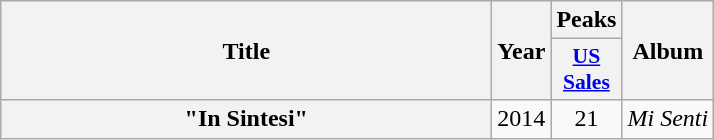<table class="wikitable plainrowheaders" style="text-align:center">
<tr>
<th scope="col" rowspan="2" style="width:20em;">Title</th>
<th scope="col" rowspan="2" style="width:1em;">Year</th>
<th scope="col">Peaks</th>
<th scope="col" rowspan="2">Album</th>
</tr>
<tr>
<th scope="col" style="width:2.5em;font-size:90%;"><a href='#'>US<br>Sales</a><br></th>
</tr>
<tr>
<th scope="row">"In Sintesi"</th>
<td>2014</td>
<td>21</td>
<td><em>Mi Senti</em></td>
</tr>
</table>
